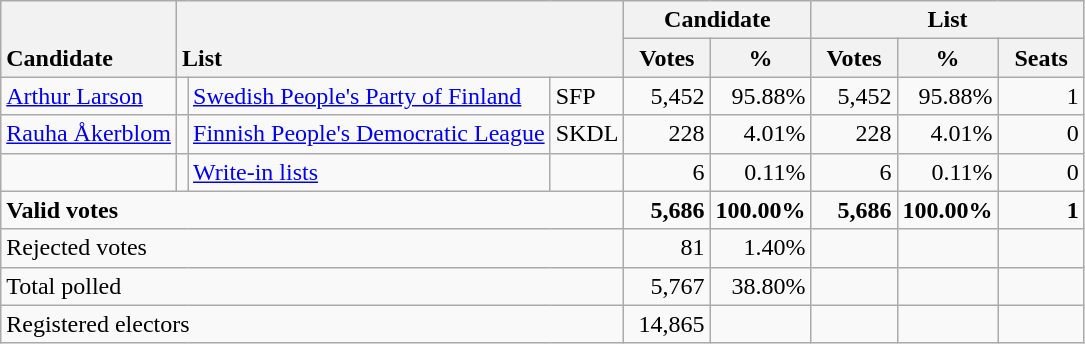<table class="wikitable" border="1" style="text-align:right;">
<tr>
<th ! style="text-align:left;" valign=bottom rowspan=2>Candidate</th>
<th style="text-align:left;" valign=bottom rowspan=2 colspan=3>List</th>
<th colspan=2>Candidate</th>
<th colspan=3>List</th>
</tr>
<tr>
<th align=center valign=bottom width="50">Votes</th>
<th align=center valign=bottom width="50">%</th>
<th align=center valign=bottom width="50">Votes</th>
<th align=center valign=bottom width="50">%</th>
<th align=center valign=bottom width="50">Seats</th>
</tr>
<tr>
<td align=left><a href='#'>Arthur Larson</a></td>
<td></td>
<td align=left><a href='#'>Swedish People's Party of Finland</a></td>
<td align=left>SFP</td>
<td>5,452</td>
<td>95.88%</td>
<td>5,452</td>
<td>95.88%</td>
<td>1</td>
</tr>
<tr>
<td align=left><a href='#'>Rauha Åkerblom</a></td>
<td></td>
<td align=left><a href='#'>Finnish People's Democratic League</a></td>
<td align=left>SKDL</td>
<td>228</td>
<td>4.01%</td>
<td>228</td>
<td>4.01%</td>
<td>0</td>
</tr>
<tr>
<td align=left></td>
<td></td>
<td align=left><a href='#'>Write-in lists</a></td>
<td align=left></td>
<td>6</td>
<td>0.11%</td>
<td>6</td>
<td>0.11%</td>
<td>0</td>
</tr>
<tr style="font-weight:bold">
<td align=left colspan=4>Valid votes</td>
<td>5,686</td>
<td>100.00%</td>
<td>5,686</td>
<td>100.00%</td>
<td>1</td>
</tr>
<tr>
<td align=left colspan=4>Rejected votes</td>
<td>81</td>
<td>1.40%</td>
<td></td>
<td></td>
<td></td>
</tr>
<tr>
<td align=left colspan=4>Total polled</td>
<td>5,767</td>
<td>38.80%</td>
<td></td>
<td></td>
<td></td>
</tr>
<tr>
<td align=left colspan=4>Registered electors</td>
<td>14,865</td>
<td></td>
<td></td>
<td></td>
<td></td>
</tr>
</table>
